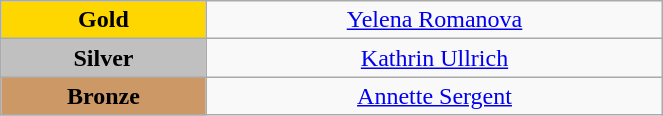<table class="wikitable" style="text-align:center; " width="35%">
<tr>
<td bgcolor="gold"><strong>Gold</strong></td>
<td><a href='#'>Yelena Romanova</a><br>  <small><em></em></small></td>
</tr>
<tr>
<td bgcolor="silver"><strong>Silver</strong></td>
<td><a href='#'>Kathrin Ullrich</a><br>  <small><em></em></small></td>
</tr>
<tr>
<td bgcolor="CC9966"><strong>Bronze</strong></td>
<td><a href='#'>Annette Sergent</a><br>  <small><em></em></small></td>
</tr>
</table>
